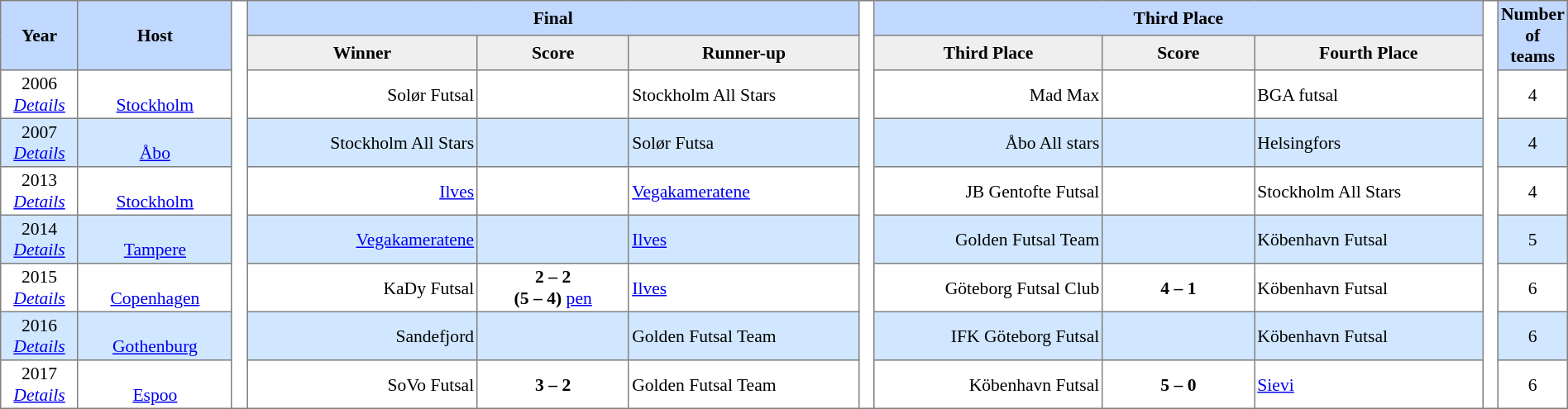<table border=1 style="border-collapse:collapse; font-size:90%; text-align:center; width:100%" cellpadding=2 cellspacing=0>
<tr style="background:#c1d8ff;">
<th rowspan="2" style="width:5%;">Year</th>
<th rowspan="2" style="width:10%;">Host</th>
<th rowspan="10" style="width:1%; background:#fff;"></th>
<th colspan=3>Final</th>
<th rowspan="10" style="width:1%; background:#fff;"></th>
<th colspan=3>Third Place</th>
<th rowspan="10" style="width:1%; background:#fff;"></th>
<th rowspan="2" style="width:10%;">Number of teams</th>
</tr>
<tr style="background:#efefef;">
<th width=15%>Winner</th>
<th width=10%>Score</th>
<th width=15%>Runner-up</th>
<th width=15%>Third Place</th>
<th width=10%>Score</th>
<th width=15%>Fourth Place</th>
</tr>
<tr>
<td>2006 <br><em><a href='#'>Details</a></em></td>
<td> <br> <a href='#'>Stockholm</a></td>
<td align=right>Solør Futsal </td>
<td></td>
<td align=left> Stockholm All Stars</td>
<td align=right>Mad Max </td>
<td></td>
<td align=left> BGA futsal</td>
<td>4</td>
</tr>
<tr style="background:#d0e7ff;">
<td>2007 <br> <em><a href='#'>Details</a></em></td>
<td> <br> <a href='#'>Åbo</a></td>
<td align=right>Stockholm All Stars </td>
<td></td>
<td align=left> Solør Futsa</td>
<td align=right>Åbo All stars </td>
<td></td>
<td align=left> Helsingfors</td>
<td>4</td>
</tr>
<tr>
<td>2013<br><em><a href='#'>Details</a></em></td>
<td> <br> <a href='#'>Stockholm</a></td>
<td align=right><a href='#'>Ilves</a> </td>
<td></td>
<td align=left> <a href='#'>Vegakameratene</a></td>
<td align=right>JB Gentofte Futsal </td>
<td></td>
<td align=left> Stockholm All Stars</td>
<td>4</td>
</tr>
<tr style="background:#d0e7ff;">
<td>2014<br><em><a href='#'>Details</a></em></td>
<td> <br> <a href='#'>Tampere</a></td>
<td align=right><a href='#'>Vegakameratene</a> </td>
<td></td>
<td align=left> <a href='#'>Ilves</a></td>
<td align=right>Golden Futsal Team </td>
<td></td>
<td align=left> Köbenhavn Futsal</td>
<td>5</td>
</tr>
<tr>
<td>2015<br><em><a href='#'>Details</a></em></td>
<td> <br> <a href='#'>Copenhagen</a></td>
<td align=right>KaDy Futsal </td>
<td><strong>2 – 2</strong> <br> <strong>(5 – 4)</strong> <a href='#'>pen</a></td>
<td align=left> <a href='#'>Ilves</a></td>
<td align=right>Göteborg Futsal Club </td>
<td><strong>4 – 1</strong></td>
<td align=left> Köbenhavn Futsal</td>
<td>6</td>
</tr>
<tr style="background:#d0e7ff;">
<td>2016<br><em><a href='#'>Details</a></em></td>
<td> <br>  <a href='#'>Gothenburg</a></td>
<td align=right>Sandefjord </td>
<td></td>
<td align=left> Golden Futsal Team</td>
<td align=right>IFK Göteborg Futsal </td>
<td></td>
<td align=left> Köbenhavn Futsal</td>
<td>6</td>
</tr>
<tr>
<td>2017<br><em><a href='#'>Details</a></em></td>
<td> <br> <a href='#'>Espoo</a></td>
<td align=right>SoVo Futsal </td>
<td><strong>3 – 2</strong></td>
<td align=left> Golden Futsal Team</td>
<td align=right>Köbenhavn Futsal </td>
<td><strong>5 – 0</strong></td>
<td align=left> <a href='#'>Sievi</a></td>
<td>6</td>
</tr>
</table>
